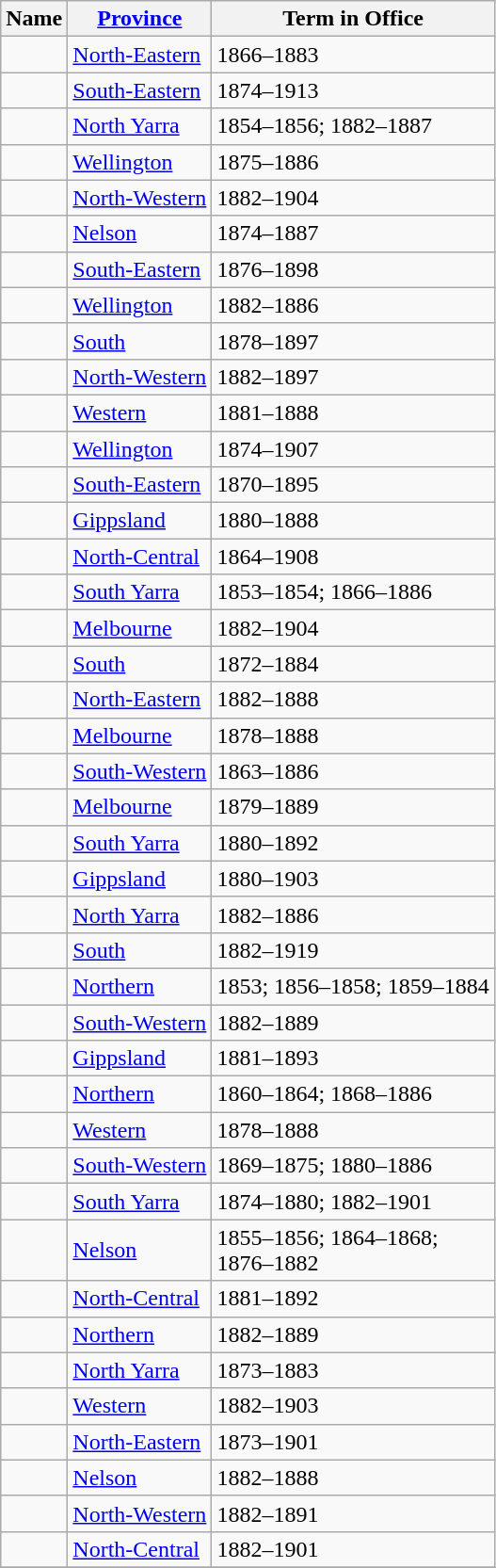<table class="wikitable sortable">
<tr>
<th>Name</th>
<th><a href='#'>Province</a></th>
<th>Term in Office</th>
</tr>
<tr>
<td> </td>
<td><a href='#'>North-Eastern</a></td>
<td>1866–1883</td>
</tr>
<tr>
<td></td>
<td><a href='#'>South-Eastern</a></td>
<td>1874–1913</td>
</tr>
<tr>
<td></td>
<td><a href='#'>North Yarra</a></td>
<td>1854–1856; 1882–1887</td>
</tr>
<tr>
<td></td>
<td><a href='#'>Wellington</a></td>
<td>1875–1886</td>
</tr>
<tr>
<td></td>
<td><a href='#'>North-Western</a></td>
<td>1882–1904</td>
</tr>
<tr>
<td></td>
<td><a href='#'>Nelson</a></td>
<td>1874–1887</td>
</tr>
<tr>
<td></td>
<td><a href='#'>South-Eastern</a></td>
<td>1876–1898</td>
</tr>
<tr>
<td></td>
<td><a href='#'>Wellington</a></td>
<td>1882–1886</td>
</tr>
<tr>
<td></td>
<td><a href='#'>South</a></td>
<td>1878–1897</td>
</tr>
<tr>
<td></td>
<td><a href='#'>North-Western</a></td>
<td>1882–1897</td>
</tr>
<tr>
<td></td>
<td><a href='#'>Western</a></td>
<td>1881–1888</td>
</tr>
<tr>
<td></td>
<td><a href='#'>Wellington</a></td>
<td>1874–1907</td>
</tr>
<tr>
<td></td>
<td><a href='#'>South-Eastern</a></td>
<td>1870–1895</td>
</tr>
<tr>
<td></td>
<td><a href='#'>Gippsland</a></td>
<td>1880–1888</td>
</tr>
<tr>
<td></td>
<td><a href='#'>North-Central</a></td>
<td>1864–1908</td>
</tr>
<tr>
<td></td>
<td><a href='#'>South Yarra</a></td>
<td>1853–1854; 1866–1886</td>
</tr>
<tr>
<td></td>
<td><a href='#'>Melbourne</a></td>
<td>1882–1904</td>
</tr>
<tr>
<td></td>
<td><a href='#'>South</a></td>
<td>1872–1884</td>
</tr>
<tr>
<td></td>
<td><a href='#'>North-Eastern</a></td>
<td>1882–1888</td>
</tr>
<tr>
<td></td>
<td><a href='#'>Melbourne</a></td>
<td>1878–1888</td>
</tr>
<tr>
<td></td>
<td><a href='#'>South-Western</a></td>
<td>1863–1886</td>
</tr>
<tr>
<td></td>
<td><a href='#'>Melbourne</a></td>
<td>1879–1889</td>
</tr>
<tr>
<td></td>
<td><a href='#'>South Yarra</a></td>
<td>1880–1892</td>
</tr>
<tr>
<td></td>
<td><a href='#'>Gippsland</a></td>
<td>1880–1903</td>
</tr>
<tr>
<td></td>
<td><a href='#'>North Yarra</a></td>
<td>1882–1886</td>
</tr>
<tr>
<td></td>
<td><a href='#'>South</a></td>
<td>1882–1919</td>
</tr>
<tr>
<td></td>
<td><a href='#'>Northern</a></td>
<td>1853; 1856–1858; 1859–1884</td>
</tr>
<tr>
<td></td>
<td><a href='#'>South-Western</a></td>
<td>1882–1889</td>
</tr>
<tr>
<td></td>
<td><a href='#'>Gippsland</a></td>
<td>1881–1893</td>
</tr>
<tr>
<td></td>
<td><a href='#'>Northern</a></td>
<td>1860–1864; 1868–1886</td>
</tr>
<tr>
<td></td>
<td><a href='#'>Western</a></td>
<td>1878–1888</td>
</tr>
<tr>
<td></td>
<td><a href='#'>South-Western</a></td>
<td>1869–1875; 1880–1886</td>
</tr>
<tr>
<td></td>
<td><a href='#'>South Yarra</a></td>
<td>1874–1880; 1882–1901</td>
</tr>
<tr>
<td> </td>
<td><a href='#'>Nelson</a></td>
<td>1855–1856; 1864–1868;<br>1876–1882</td>
</tr>
<tr>
<td></td>
<td><a href='#'>North-Central</a></td>
<td>1881–1892</td>
</tr>
<tr>
<td></td>
<td><a href='#'>Northern</a></td>
<td>1882–1889</td>
</tr>
<tr>
<td> </td>
<td><a href='#'>North Yarra</a></td>
<td>1873–1883</td>
</tr>
<tr>
<td></td>
<td><a href='#'>Western</a></td>
<td>1882–1903</td>
</tr>
<tr>
<td></td>
<td><a href='#'>North-Eastern</a></td>
<td>1873–1901</td>
</tr>
<tr>
<td></td>
<td><a href='#'>Nelson</a></td>
<td>1882–1888</td>
</tr>
<tr>
<td></td>
<td><a href='#'>North-Western</a></td>
<td>1882–1891</td>
</tr>
<tr>
<td></td>
<td><a href='#'>North-Central</a></td>
<td>1882–1901</td>
</tr>
<tr>
</tr>
</table>
